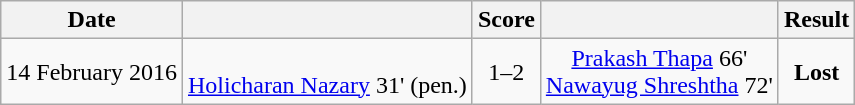<table class="wikitable" border="1" style="text-align:center;">
<tr>
<th>Date</th>
<th></th>
<th>Score</th>
<th></th>
<th>Result</th>
</tr>
<tr align="center">
<td>14 February 2016</td>
<td><br><a href='#'>Holicharan Nazary</a> 31' (pen.)</td>
<td>1–2</td>
<td><a href='#'>Prakash Thapa</a> 66'<br><a href='#'>Nawayug Shreshtha</a> 72'</td>
<td><strong>Lost</strong><br></td>
</tr>
</table>
